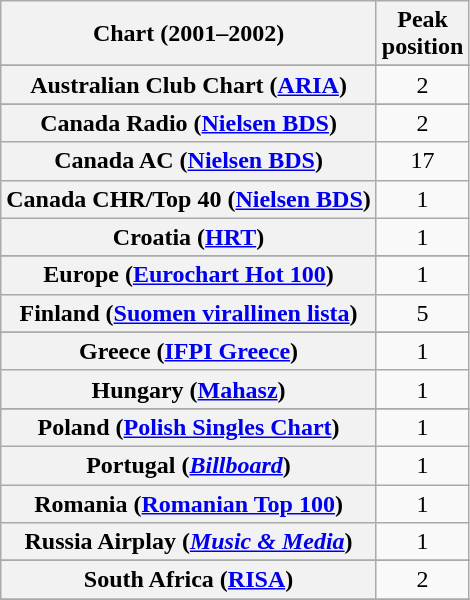<table class="wikitable sortable plainrowheaders">
<tr>
<th>Chart (2001–2002)</th>
<th>Peak<br>position</th>
</tr>
<tr>
</tr>
<tr>
<th scope="row">Australian Club Chart (<a href='#'>ARIA</a>)</th>
<td style="text-align:center;">2</td>
</tr>
<tr>
</tr>
<tr>
</tr>
<tr>
</tr>
<tr>
</tr>
<tr>
<th scope="row">Canada Radio (<a href='#'>Nielsen BDS</a>)</th>
<td style="text-align:center;">2</td>
</tr>
<tr>
<th scope="row">Canada AC (<a href='#'>Nielsen BDS</a>)</th>
<td style="text-align:center;">17</td>
</tr>
<tr>
<th scope="row">Canada CHR/Top 40 (<a href='#'>Nielsen BDS</a>)</th>
<td style="text-align:center;">1</td>
</tr>
<tr>
<th scope="row">Croatia (<a href='#'>HRT</a>)</th>
<td style="text-align:center;">1</td>
</tr>
<tr>
</tr>
<tr>
<th scope="row">Europe (<a href='#'>Eurochart Hot 100</a>)</th>
<td style="text-align:center;">1</td>
</tr>
<tr>
<th scope="row">Finland (<a href='#'>Suomen virallinen lista</a>)</th>
<td style="text-align:center;">5</td>
</tr>
<tr>
</tr>
<tr>
</tr>
<tr>
<th scope="row">Greece (<a href='#'>IFPI Greece</a>)</th>
<td style="text-align:center;">1</td>
</tr>
<tr>
<th scope="row">Hungary (<a href='#'>Mahasz</a>)</th>
<td style="text-align:center;">1</td>
</tr>
<tr>
</tr>
<tr>
</tr>
<tr>
</tr>
<tr>
</tr>
<tr>
</tr>
<tr>
</tr>
<tr>
<th scope="row">Poland (<a href='#'>Polish Singles Chart</a>)</th>
<td style="text-align:center;">1</td>
</tr>
<tr>
<th scope="row">Portugal (<a href='#'><em>Billboard</em></a>)</th>
<td style="text-align:center;">1</td>
</tr>
<tr>
<th scope="row">Romania (<a href='#'>Romanian Top 100</a>)</th>
<td style="text-align:center;">1</td>
</tr>
<tr>
<th scope="row">Russia Airplay (<em><a href='#'>Music & Media</a></em>)</th>
<td style="text-align:center;">1</td>
</tr>
<tr>
</tr>
<tr>
<th scope="row">South Africa (<a href='#'>RISA</a>)</th>
<td style="text-align:center;">2</td>
</tr>
<tr>
</tr>
<tr>
</tr>
<tr>
</tr>
<tr>
</tr>
<tr>
</tr>
<tr>
</tr>
<tr>
</tr>
<tr>
</tr>
<tr>
</tr>
<tr>
</tr>
</table>
